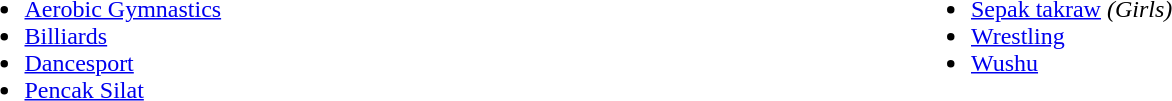<table style="width:100%;">
<tr>
<td valign=top width=50%><br><ul><li> <a href='#'>Aerobic Gymnastics</a></li><li> <a href='#'>Billiards</a></li><li> <a href='#'>Dancesport</a></li><li> <a href='#'>Pencak Silat</a></li></ul></td>
<td valign=top width=50%><br><ul><li> <a href='#'>Sepak takraw</a> <em>(Girls)</em></li><li> <a href='#'>Wrestling</a></li><li> <a href='#'>Wushu</a></li></ul></td>
</tr>
</table>
